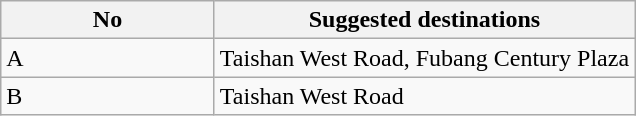<table class="wikitable" style="margin-bottom: 10px;">
<tr>
<th width="135px">No</th>
<th>Suggested destinations</th>
</tr>
<tr>
<td>A</td>
<td>Taishan West Road, Fubang Century Plaza</td>
</tr>
<tr>
<td>B</td>
<td>Taishan West Road</td>
</tr>
</table>
